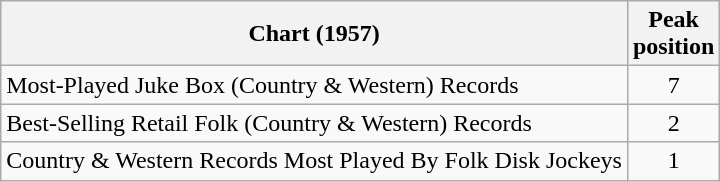<table class="wikitable">
<tr>
<th align="left">Chart (1957)</th>
<th style="text-align:center;">Peak<br>position</th>
</tr>
<tr>
<td align="left">Most-Played Juke Box (Country & Western) Records</td>
<td style="text-align:center;">7</td>
</tr>
<tr>
<td align=left>Best-Selling Retail Folk (Country & Western) Records</td>
<td style="text-align:center;">2</td>
</tr>
<tr>
<td align=left>Country & Western Records Most Played By Folk Disk Jockeys</td>
<td style="text-align:center;">1</td>
</tr>
</table>
